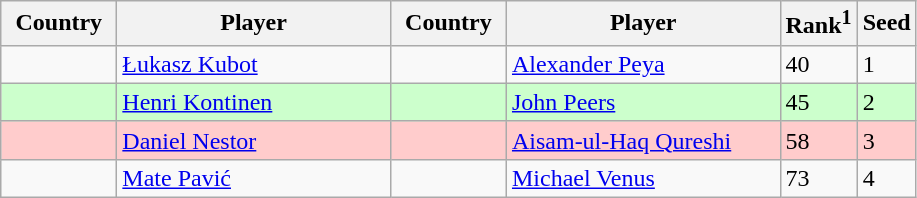<table class="sortable wikitable">
<tr>
<th width="70">Country</th>
<th width="175">Player</th>
<th width="70">Country</th>
<th width="175">Player</th>
<th>Rank<sup>1</sup></th>
<th>Seed</th>
</tr>
<tr>
<td></td>
<td><a href='#'>Łukasz Kubot</a></td>
<td></td>
<td><a href='#'>Alexander Peya</a></td>
<td>40</td>
<td>1</td>
</tr>
<tr style="background:#cfc;">
<td></td>
<td><a href='#'>Henri Kontinen</a></td>
<td></td>
<td><a href='#'>John Peers</a></td>
<td>45</td>
<td>2</td>
</tr>
<tr style="background:#fcc;">
<td></td>
<td><a href='#'>Daniel Nestor</a></td>
<td></td>
<td><a href='#'>Aisam-ul-Haq Qureshi</a></td>
<td>58</td>
<td>3</td>
</tr>
<tr>
<td></td>
<td><a href='#'>Mate Pavić</a></td>
<td></td>
<td><a href='#'>Michael Venus</a></td>
<td>73</td>
<td>4</td>
</tr>
</table>
